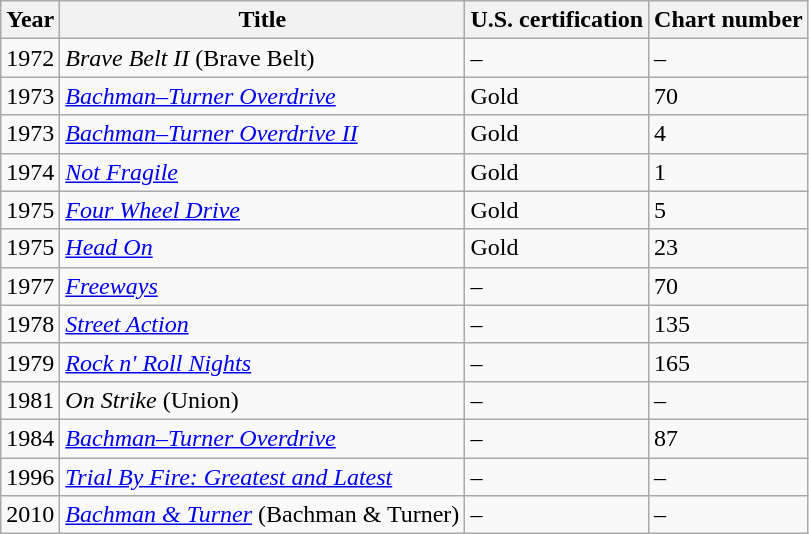<table class="wikitable">
<tr>
<th>Year</th>
<th>Title</th>
<th>U.S. certification</th>
<th>Chart number</th>
</tr>
<tr>
<td>1972</td>
<td><em>Brave Belt II</em> (Brave Belt)</td>
<td>–</td>
<td>–</td>
</tr>
<tr>
<td>1973</td>
<td><em><a href='#'>Bachman–Turner Overdrive</a></em></td>
<td>Gold</td>
<td>70</td>
</tr>
<tr>
<td>1973</td>
<td><em><a href='#'>Bachman–Turner Overdrive II</a></em></td>
<td>Gold</td>
<td>4</td>
</tr>
<tr>
<td>1974</td>
<td><em><a href='#'>Not Fragile</a></em></td>
<td>Gold</td>
<td>1</td>
</tr>
<tr>
<td>1975</td>
<td><em><a href='#'>Four Wheel Drive</a></em></td>
<td>Gold</td>
<td>5</td>
</tr>
<tr>
<td>1975</td>
<td><em><a href='#'>Head On</a></em></td>
<td>Gold</td>
<td>23</td>
</tr>
<tr>
<td>1977</td>
<td><em><a href='#'>Freeways</a></em></td>
<td>–</td>
<td>70</td>
</tr>
<tr>
<td>1978</td>
<td><em><a href='#'>Street Action</a></em></td>
<td>–</td>
<td>135</td>
</tr>
<tr>
<td>1979</td>
<td><em><a href='#'>Rock n' Roll Nights</a></em></td>
<td>–</td>
<td>165</td>
</tr>
<tr>
<td>1981</td>
<td><em>On Strike</em> (Union)</td>
<td>–</td>
<td>–</td>
</tr>
<tr>
<td>1984</td>
<td><em><a href='#'>Bachman–Turner Overdrive</a></em></td>
<td>–</td>
<td>87</td>
</tr>
<tr>
<td>1996</td>
<td><em><a href='#'>Trial By Fire: Greatest and Latest</a></em></td>
<td>–</td>
<td>–</td>
</tr>
<tr>
<td>2010</td>
<td><em><a href='#'>Bachman & Turner</a></em> (Bachman & Turner)</td>
<td>–</td>
<td>–</td>
</tr>
</table>
